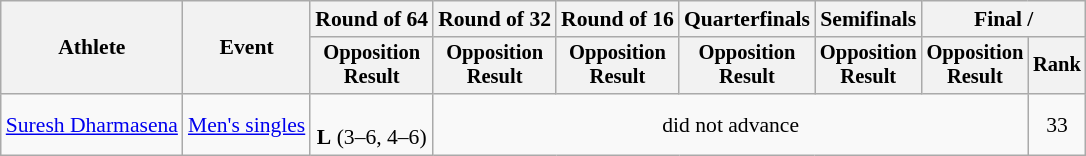<table class="wikitable" style="font-size:90%;">
<tr>
<th rowspan=2>Athlete</th>
<th rowspan=2>Event</th>
<th>Round of 64</th>
<th>Round of 32</th>
<th>Round of 16</th>
<th>Quarterfinals</th>
<th>Semifinals</th>
<th colspan=2>Final / </th>
</tr>
<tr style="font-size:95%">
<th>Opposition<br>Result</th>
<th>Opposition<br>Result</th>
<th>Opposition<br>Result</th>
<th>Opposition<br>Result</th>
<th>Opposition<br>Result</th>
<th>Opposition<br>Result</th>
<th>Rank</th>
</tr>
<tr align=center>
<td align=left><a href='#'>Suresh Dharmasena</a></td>
<td align=left><a href='#'>Men's singles</a></td>
<td><br><strong>L</strong> (3–6, 4–6)</td>
<td colspan=5>did not advance</td>
<td>33</td>
</tr>
</table>
